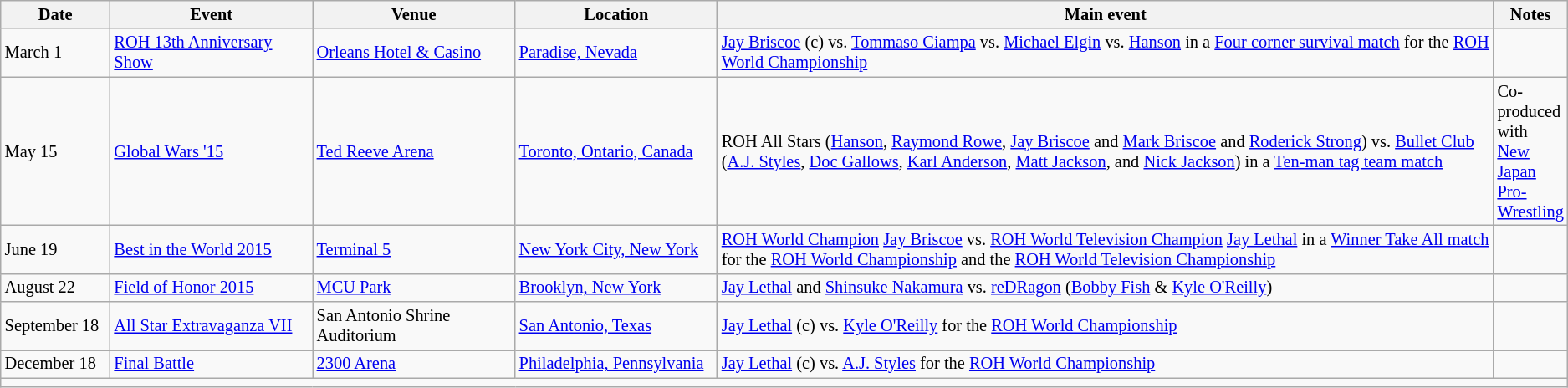<table class="sortable wikitable succession-box" style="font-size:85%;">
<tr>
<th width=7%>Date</th>
<th width=13%>Event</th>
<th width=13%>Venue</th>
<th width=13%>Location</th>
<th width=50%>Main event</th>
<th width=13%>Notes</th>
</tr>
<tr>
<td>March 1</td>
<td><a href='#'>ROH 13th Anniversary Show</a></td>
<td><a href='#'>Orleans Hotel & Casino</a></td>
<td><a href='#'>Paradise, Nevada</a></td>
<td><a href='#'>Jay Briscoe</a> (c) vs. <a href='#'>Tommaso Ciampa</a> vs. <a href='#'>Michael Elgin</a> vs. <a href='#'>Hanson</a> in a <a href='#'>Four corner survival match</a> for the <a href='#'>ROH World Championship</a></td>
<td></td>
</tr>
<tr>
<td>May 15</td>
<td><a href='#'>Global Wars '15</a></td>
<td><a href='#'>Ted Reeve Arena</a></td>
<td><a href='#'>Toronto, Ontario, Canada</a></td>
<td>ROH All Stars (<a href='#'>Hanson</a>, <a href='#'>Raymond Rowe</a>, <a href='#'>Jay Briscoe</a> and <a href='#'>Mark Briscoe</a> and <a href='#'>Roderick Strong</a>) vs. <a href='#'>Bullet Club</a> (<a href='#'>A.J. Styles</a>, <a href='#'>Doc Gallows</a>, <a href='#'>Karl Anderson</a>, <a href='#'>Matt Jackson</a>, and <a href='#'>Nick Jackson</a>) in a <a href='#'>Ten-man tag team match</a></td>
<td>Co-produced with <a href='#'>New Japan Pro-Wrestling</a></td>
</tr>
<tr>
<td>June 19</td>
<td><a href='#'>Best in the World 2015</a></td>
<td><a href='#'>Terminal 5</a></td>
<td><a href='#'>New York City, New York</a></td>
<td><a href='#'>ROH World Champion</a> <a href='#'>Jay Briscoe</a> vs. <a href='#'>ROH World Television Champion</a> <a href='#'>Jay Lethal</a> in a <a href='#'>Winner Take All match</a> for the <a href='#'>ROH World Championship</a> and the <a href='#'>ROH World Television Championship</a></td>
<td></td>
</tr>
<tr>
<td>August 22</td>
<td><a href='#'>Field of Honor 2015</a></td>
<td><a href='#'>MCU Park</a></td>
<td><a href='#'>Brooklyn, New York</a></td>
<td><a href='#'>Jay Lethal</a> and <a href='#'>Shinsuke Nakamura</a> vs. <a href='#'>reDRagon</a> (<a href='#'>Bobby Fish</a> & <a href='#'>Kyle O'Reilly</a>)</td>
<td></td>
</tr>
<tr>
<td>September 18</td>
<td><a href='#'>All Star Extravaganza VII</a></td>
<td>San Antonio Shrine Auditorium</td>
<td><a href='#'>San Antonio, Texas</a></td>
<td><a href='#'>Jay Lethal</a> (c) vs. <a href='#'>Kyle O'Reilly</a> for the <a href='#'>ROH World Championship</a></td>
<td></td>
</tr>
<tr>
<td>December 18</td>
<td><a href='#'>Final Battle</a></td>
<td><a href='#'>2300 Arena</a></td>
<td><a href='#'>Philadelphia, Pennsylvania</a></td>
<td><a href='#'>Jay Lethal</a> (c) vs. <a href='#'>A.J. Styles</a> for the <a href='#'>ROH World Championship</a></td>
<td></td>
</tr>
<tr>
<td colspan="6"></td>
</tr>
</table>
